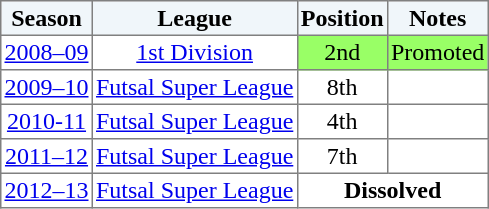<table border="1" cellpadding="2" style="border-collapse:collapse; text-align:center; font-size:normal;">
<tr style="background:#f0f6fa;">
<th>Season</th>
<th>League</th>
<th>Position</th>
<th>Notes</th>
</tr>
<tr>
<td><a href='#'>2008–09</a></td>
<td><a href='#'>1st Division</a></td>
<td bgcolor=99FF66>2nd</td>
<td bgcolor=99FF66>Promoted</td>
</tr>
<tr>
<td><a href='#'>2009–10</a></td>
<td><a href='#'>Futsal Super League</a></td>
<td>8th</td>
<td></td>
</tr>
<tr>
<td><a href='#'>2010-11</a></td>
<td><a href='#'>Futsal Super League</a></td>
<td>4th</td>
<td></td>
</tr>
<tr>
<td><a href='#'>2011–12</a></td>
<td><a href='#'>Futsal Super League</a></td>
<td>7th</td>
<td></td>
</tr>
<tr>
<td><a href='#'>2012–13</a></td>
<td><a href='#'>Futsal Super League</a></td>
<th colspan=2>Dissolved</th>
</tr>
</table>
